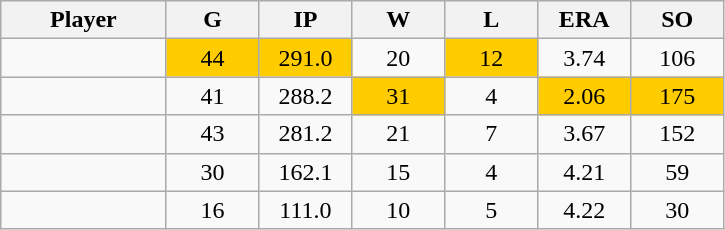<table class="wikitable sortable">
<tr>
<th bgcolor="#DDDDFF" width="16%">Player</th>
<th bgcolor="#DDDDFF" width="9%">G</th>
<th bgcolor="#DDDDFF" width="9%">IP</th>
<th bgcolor="#DDDDFF" width="9%">W</th>
<th bgcolor="#DDDDFF" width="9%">L</th>
<th bgcolor="#DDDDFF" width="9%">ERA</th>
<th bgcolor="#DDDDFF" width="9%">SO</th>
</tr>
<tr align="center">
<td></td>
<td bgcolor="#FFCC00">44</td>
<td bgcolor="#FFCC00">291.0</td>
<td>20</td>
<td bgcolor="#FFCC00">12</td>
<td>3.74</td>
<td>106</td>
</tr>
<tr align="center">
<td></td>
<td>41</td>
<td>288.2</td>
<td bgcolor="#FFCC00">31</td>
<td>4</td>
<td bgcolor="#FFCC00">2.06</td>
<td bgcolor="#FFCC00">175</td>
</tr>
<tr align=center>
<td></td>
<td>43</td>
<td>281.2</td>
<td>21</td>
<td>7</td>
<td>3.67</td>
<td>152</td>
</tr>
<tr align="center">
<td></td>
<td>30</td>
<td>162.1</td>
<td>15</td>
<td>4</td>
<td>4.21</td>
<td>59</td>
</tr>
<tr align="center">
<td></td>
<td>16</td>
<td>111.0</td>
<td>10</td>
<td>5</td>
<td>4.22</td>
<td>30</td>
</tr>
</table>
